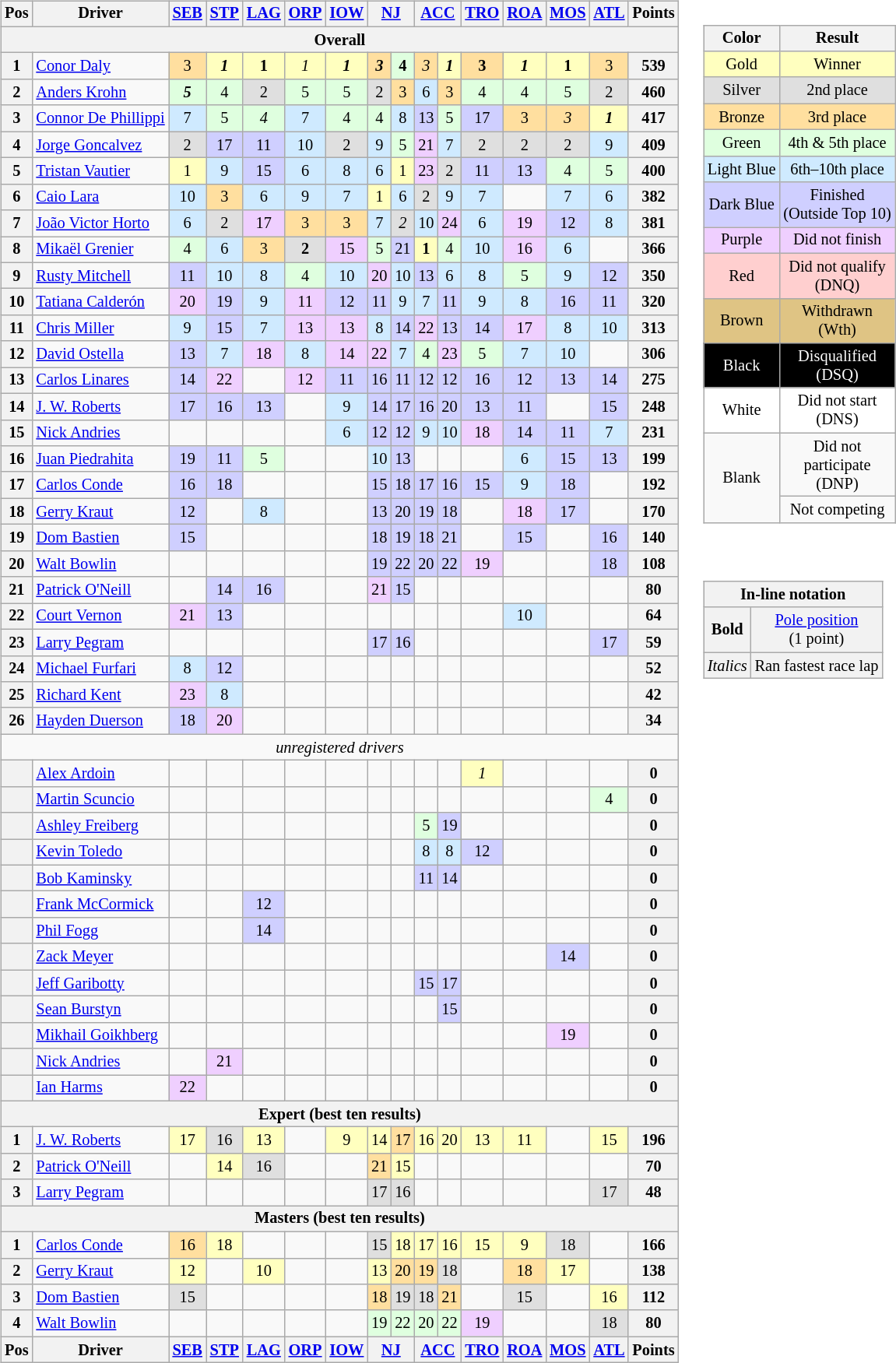<table>
<tr>
<td><br><table class="wikitable" style="font-size:85%; text-align:center">
<tr valign="top">
<th valign="middle">Pos</th>
<th valign="middle">Driver</th>
<th><a href='#'>SEB</a><br></th>
<th><a href='#'>STP</a><br></th>
<th><a href='#'>LAG</a><br></th>
<th><a href='#'>ORP</a><br></th>
<th><a href='#'>IOW</a><br></th>
<th colspan=2><a href='#'>NJ</a><br></th>
<th colspan=2><a href='#'>ACC</a><br></th>
<th><a href='#'>TRO</a><br></th>
<th><a href='#'>ROA</a><br></th>
<th><a href='#'>MOS</a><br></th>
<th><a href='#'>ATL</a><br></th>
<th valign="middle">Points</th>
</tr>
<tr>
<th colspan=16>Overall</th>
</tr>
<tr>
<th>1</th>
<td align="left"> <a href='#'>Conor Daly</a></td>
<td style="background:#FFDF9F;">3</td>
<td style="background:#FFFFBF;"><strong><em>1</em></strong></td>
<td style="background:#FFFFBF;"><strong>1</strong></td>
<td style="background:#FFFFBF;"><em>1</em></td>
<td style="background:#FFFFBF;"><strong><em>1</em></strong></td>
<td style="background:#FFDF9F;"><strong><em>3</em></strong></td>
<td style="background:#DFFFDF;"><strong>4</strong></td>
<td style="background:#FFDF9F;"><em>3</em></td>
<td style="background:#FFFFBF;"><strong><em>1</em></strong></td>
<td style="background:#FFDF9F;"><strong>3</strong></td>
<td style="background:#FFFFBF;"><strong><em>1</em></strong></td>
<td style="background:#FFFFBF;"><strong>1</strong></td>
<td style="background:#FFDF9F;">3</td>
<th>539</th>
</tr>
<tr>
<th>2</th>
<td align="left"> <a href='#'>Anders Krohn</a></td>
<td style="background:#DFFFDF;"><strong><em>5</em></strong></td>
<td style="background:#DFFFDF;">4</td>
<td style="background:#DFDFDF;">2</td>
<td style="background:#DFFFDF;">5</td>
<td style="background:#DFFFDF;">5</td>
<td style="background:#DFDFDF;">2</td>
<td style="background:#FFDF9F;">3</td>
<td style="background:#CFEAFF;">6</td>
<td style="background:#FFDF9F;">3</td>
<td style="background:#DFFFDF;">4</td>
<td style="background:#DFFFDF;">4</td>
<td style="background:#DFFFDF;">5</td>
<td style="background:#DFDFDF;">2</td>
<th>460</th>
</tr>
<tr>
<th>3</th>
<td align="left"> <a href='#'>Connor De Phillippi</a></td>
<td style="background:#CFEAFF;">7</td>
<td style="background:#DFFFDF;">5</td>
<td style="background:#DFFFDF;"><em>4</em></td>
<td style="background:#CFEAFF;">7</td>
<td style="background:#DFFFDF;">4</td>
<td style="background:#DFFFDF;">4</td>
<td style="background:#CFEAFF;">8</td>
<td style="background:#CFCFFF;">13</td>
<td style="background:#DFFFDF;">5</td>
<td style="background:#CFCFFF;">17</td>
<td style="background:#FFDF9F;">3</td>
<td style="background:#FFDF9F;"><em>3</em></td>
<td style="background:#FFFFBF;"><strong><em>1</em></strong></td>
<th>417</th>
</tr>
<tr>
<th>4</th>
<td align="left"> <a href='#'>Jorge Goncalvez</a></td>
<td style="background:#DFDFDF;">2</td>
<td style="background:#CFCFFF;">17</td>
<td style="background:#CFCFFF;">11</td>
<td style="background:#CFEAFF;">10</td>
<td style="background:#DFDFDF;">2</td>
<td style="background:#CFEAFF;">9</td>
<td style="background:#DFFFDF;">5</td>
<td style="background:#EFCFFF;">21</td>
<td style="background:#CFEAFF;">7</td>
<td style="background:#DFDFDF;">2</td>
<td style="background:#DFDFDF;">2</td>
<td style="background:#DFDFDF;">2</td>
<td style="background:#CFEAFF;">9</td>
<th>409</th>
</tr>
<tr>
<th>5</th>
<td align="left"> <a href='#'>Tristan Vautier</a></td>
<td style="background:#FFFFBF;">1</td>
<td style="background:#CFEAFF;">9</td>
<td style="background:#CFCFFF;">15</td>
<td style="background:#CFEAFF;">6</td>
<td style="background:#CFEAFF;">8</td>
<td style="background:#CFEAFF;">6</td>
<td style="background:#FFFFBF;">1</td>
<td style="background:#EFCFFF;">23</td>
<td style="background:#DFDFDF;">2</td>
<td style="background:#CFCFFF;">11</td>
<td style="background:#CFCFFF;">13</td>
<td style="background:#DFFFDF;">4</td>
<td style="background:#DFFFDF;">5</td>
<th>400</th>
</tr>
<tr>
<th>6</th>
<td align="left"> <a href='#'>Caio Lara</a></td>
<td style="background:#CFEAFF;">10</td>
<td style="background:#FFDF9F;">3</td>
<td style="background:#CFEAFF;">6</td>
<td style="background:#CFEAFF;">9</td>
<td style="background:#CFEAFF;">7</td>
<td style="background:#FFFFBF;">1</td>
<td style="background:#CFEAFF;">6</td>
<td style="background:#DFDFDF;">2</td>
<td style="background:#CFEAFF;">9</td>
<td style="background:#CFEAFF;">7</td>
<td></td>
<td style="background:#CFEAFF;">7</td>
<td style="background:#CFEAFF;">6</td>
<th>382</th>
</tr>
<tr>
<th>7</th>
<td align="left"> <a href='#'>João Victor Horto</a></td>
<td style="background:#CFEAFF;">6</td>
<td style="background:#DFDFDF;">2</td>
<td style="background:#EFCFFF;">17</td>
<td style="background:#FFDF9F;">3</td>
<td style="background:#FFDF9F;">3</td>
<td style="background:#CFEAFF;">7</td>
<td style="background:#DFDFDF;"><em>2</em></td>
<td style="background:#CFEAFF;">10</td>
<td style="background:#EFCFFF;">24</td>
<td style="background:#CFEAFF;">6</td>
<td style="background:#EFCFFF;">19</td>
<td style="background:#CFCFFF;">12</td>
<td style="background:#CFEAFF;">8</td>
<th>381</th>
</tr>
<tr>
<th>8</th>
<td align="left"> <a href='#'>Mikaël Grenier</a></td>
<td style="background:#DFFFDF;">4</td>
<td style="background:#CFEAFF;">6</td>
<td style="background:#FFDF9F;">3</td>
<td style="background:#DFDFDF;"><strong>2</strong></td>
<td style="background:#EFCFFF;">15</td>
<td style="background:#DFFFDF;">5</td>
<td style="background:#CFCFFF;">21</td>
<td style="background:#FFFFBF;"><strong>1</strong></td>
<td style="background:#DFFFDF;">4</td>
<td style="background:#CFEAFF;">10</td>
<td style="background:#EFCFFF;">16</td>
<td style="background:#CFEAFF;">6</td>
<td></td>
<th>366</th>
</tr>
<tr>
<th>9</th>
<td align="left"> <a href='#'>Rusty Mitchell</a></td>
<td style="background:#CFCFFF;">11</td>
<td style="background:#CFEAFF;">10</td>
<td style="background:#CFEAFF;">8</td>
<td style="background:#DFFFDF;">4</td>
<td style="background:#CFEAFF;">10</td>
<td style="background:#EFCFFF;">20</td>
<td style="background:#CFEAFF;">10</td>
<td style="background:#CFCFFF;">13</td>
<td style="background:#CFEAFF;">6</td>
<td style="background:#CFEAFF;">8</td>
<td style="background:#DFFFDF;">5</td>
<td style="background:#CFEAFF;">9</td>
<td style="background:#CFCFFF;">12</td>
<th>350</th>
</tr>
<tr>
<th>10</th>
<td align="left"> <a href='#'>Tatiana Calderón</a></td>
<td style="background:#EFCFFF;">20</td>
<td style="background:#CFCFFF;">19</td>
<td style="background:#CFEAFF;">9</td>
<td style="background:#EFCFFF;">11</td>
<td style="background:#CFCFFF;">12</td>
<td style="background:#CFCFFF;">11</td>
<td style="background:#CFEAFF;">9</td>
<td style="background:#CFEAFF;">7</td>
<td style="background:#CFCFFF;">11</td>
<td style="background:#CFEAFF;">9</td>
<td style="background:#CFEAFF;">8</td>
<td style="background:#CFCFFF;">16</td>
<td style="background:#CFCFFF;">11</td>
<th>320</th>
</tr>
<tr>
<th>11</th>
<td align="left"> <a href='#'>Chris Miller</a></td>
<td style="background:#CFEAFF;">9</td>
<td style="background:#CFCFFF;">15</td>
<td style="background:#CFEAFF;">7</td>
<td style="background:#EFCFFF;">13</td>
<td style="background:#EFCFFF;">13</td>
<td style="background:#CFEAFF;">8</td>
<td style="background:#CFCFFF;">14</td>
<td style="background:#EFCFFF;">22</td>
<td style="background:#CFCFFF;">13</td>
<td style="background:#CFCFFF;">14</td>
<td style="background:#EFCFFF;">17</td>
<td style="background:#CFEAFF;">8</td>
<td style="background:#CFEAFF;">10</td>
<th>313</th>
</tr>
<tr>
<th>12</th>
<td align="left"> <a href='#'>David Ostella</a></td>
<td style="background:#CFCFFF;">13</td>
<td style="background:#CFEAFF;">7</td>
<td style="background:#EFCFFF;">18</td>
<td style="background:#CFEAFF;">8</td>
<td style="background:#EFCFFF;">14</td>
<td style="background:#EFCFFF;">22</td>
<td style="background:#CFEAFF;">7</td>
<td style="background:#DFFFDF;">4</td>
<td style="background:#EFCFFF;">23</td>
<td style="background:#DFFFDF;">5</td>
<td style="background:#CFEAFF;">7</td>
<td style="background:#CFEAFF;">10</td>
<td></td>
<th>306</th>
</tr>
<tr>
<th>13</th>
<td align="left"> <a href='#'>Carlos Linares</a></td>
<td style="background:#CFCFFF;">14</td>
<td style="background:#EFCFFF;">22</td>
<td></td>
<td style="background:#EFCFFF;">12</td>
<td style="background:#CFCFFF;">11</td>
<td style="background:#CFCFFF;">16</td>
<td style="background:#CFCFFF;">11</td>
<td style="background:#CFCFFF;">12</td>
<td style="background:#CFCFFF;">12</td>
<td style="background:#CFCFFF;">16</td>
<td style="background:#CFCFFF;">12</td>
<td style="background:#CFCFFF;">13</td>
<td style="background:#CFCFFF;">14</td>
<th>275</th>
</tr>
<tr>
<th>14</th>
<td align="left"> <a href='#'>J. W. Roberts</a></td>
<td style="background:#CFCFFF;">17</td>
<td style="background:#CFCFFF;">16</td>
<td style="background:#CFCFFF;">13</td>
<td></td>
<td style="background:#CFEAFF;">9</td>
<td style="background:#CFCFFF;">14</td>
<td style="background:#CFCFFF;">17</td>
<td style="background:#CFCFFF;">16</td>
<td style="background:#CFCFFF;">20</td>
<td style="background:#CFCFFF;">13</td>
<td style="background:#CFCFFF;">11</td>
<td></td>
<td style="background:#CFCFFF;">15</td>
<th>248</th>
</tr>
<tr>
<th>15</th>
<td align="left"> <a href='#'>Nick Andries</a></td>
<td></td>
<td></td>
<td></td>
<td></td>
<td style="background:#CFEAFF;">6</td>
<td style="background:#CFCFFF;">12</td>
<td style="background:#CFCFFF;">12</td>
<td style="background:#CFEAFF;">9</td>
<td style="background:#CFEAFF;">10</td>
<td style="background:#EFCFFF;">18</td>
<td style="background:#CFCFFF;">14</td>
<td style="background:#CFCFFF;">11</td>
<td style="background:#CFEAFF;">7</td>
<th>231</th>
</tr>
<tr>
<th>16</th>
<td align="left"> <a href='#'>Juan Piedrahita</a></td>
<td style="background:#CFCFFF;">19</td>
<td style="background:#CFCFFF;">11</td>
<td style="background:#DFFFDF;">5</td>
<td></td>
<td></td>
<td style="background:#CFEAFF;">10</td>
<td style="background:#CFCFFF;">13</td>
<td></td>
<td></td>
<td></td>
<td style="background:#CFEAFF;">6</td>
<td style="background:#CFCFFF;">15</td>
<td style="background:#CFCFFF;">13</td>
<th>199</th>
</tr>
<tr>
<th>17</th>
<td align="left"> <a href='#'>Carlos Conde</a></td>
<td style="background:#CFCFFF;">16</td>
<td style="background:#CFCFFF;">18</td>
<td></td>
<td></td>
<td></td>
<td style="background:#CFCFFF;">15</td>
<td style="background:#CFCFFF;">18</td>
<td style="background:#CFCFFF;">17</td>
<td style="background:#CFCFFF;">16</td>
<td style="background:#CFCFFF;">15</td>
<td style="background:#CFEAFF;">9</td>
<td style="background:#CFCFFF;">18</td>
<td></td>
<th>192</th>
</tr>
<tr>
<th>18</th>
<td align="left"> <a href='#'>Gerry Kraut</a></td>
<td style="background:#CFCFFF;">12</td>
<td></td>
<td style="background:#CFEAFF;">8</td>
<td></td>
<td></td>
<td style="background:#CFCFFF;">13</td>
<td style="background:#CFCFFF;">20</td>
<td style="background:#CFCFFF;">19</td>
<td style="background:#CFCFFF;">18</td>
<td></td>
<td style="background:#EFCFFF;">18</td>
<td style="background:#CFCFFF;">17</td>
<td></td>
<th>170</th>
</tr>
<tr>
<th>19</th>
<td align="left"> <a href='#'>Dom Bastien</a></td>
<td style="background:#CFCFFF;">15</td>
<td></td>
<td></td>
<td></td>
<td></td>
<td style="background:#CFCFFF;">18</td>
<td style="background:#CFCFFF;">19</td>
<td style="background:#CFCFFF;">18</td>
<td style="background:#CFCFFF;">21</td>
<td></td>
<td style="background:#CFCFFF;">15</td>
<td></td>
<td style="background:#CFCFFF;">16</td>
<th>140</th>
</tr>
<tr>
<th>20</th>
<td align="left"> <a href='#'>Walt Bowlin</a></td>
<td></td>
<td></td>
<td></td>
<td></td>
<td></td>
<td style="background:#CFCFFF;">19</td>
<td style="background:#CFCFFF;">22</td>
<td style="background:#CFCFFF;">20</td>
<td style="background:#CFCFFF;">22</td>
<td style="background:#EFCFFF;">19</td>
<td></td>
<td></td>
<td style="background:#CFCFFF;">18</td>
<th>108</th>
</tr>
<tr>
<th>21</th>
<td align="left"> <a href='#'>Patrick O'Neill</a></td>
<td></td>
<td style="background:#CFCFFF;">14</td>
<td style="background:#CFCFFF;">16</td>
<td></td>
<td></td>
<td style="background:#EFCFFF;">21</td>
<td style="background:#CFCFFF;">15</td>
<td></td>
<td></td>
<td></td>
<td></td>
<td></td>
<td></td>
<th>80</th>
</tr>
<tr>
<th>22</th>
<td align="left"> <a href='#'>Court Vernon</a></td>
<td style="background:#EFCFFF;">21</td>
<td style="background:#CFCFFF;">13</td>
<td></td>
<td></td>
<td></td>
<td></td>
<td></td>
<td></td>
<td></td>
<td></td>
<td style="background:#CFEAFF;">10</td>
<td></td>
<td></td>
<th>64</th>
</tr>
<tr>
<th>23</th>
<td align="left"> <a href='#'>Larry Pegram</a></td>
<td></td>
<td></td>
<td></td>
<td></td>
<td></td>
<td style="background:#CFCFFF;">17</td>
<td style="background:#CFCFFF;">16</td>
<td></td>
<td></td>
<td></td>
<td></td>
<td></td>
<td style="background:#CFCFFF;">17</td>
<th>59</th>
</tr>
<tr>
<th>24</th>
<td align="left"> <a href='#'>Michael Furfari</a></td>
<td style="background:#CFEAFF;">8</td>
<td style="background:#CFCFFF;">12</td>
<td></td>
<td></td>
<td></td>
<td></td>
<td></td>
<td></td>
<td></td>
<td></td>
<td></td>
<td></td>
<td></td>
<th>52</th>
</tr>
<tr>
<th>25</th>
<td align="left"> <a href='#'>Richard Kent</a></td>
<td style="background:#EFCFFF;">23</td>
<td style="background:#CFEAFF;">8</td>
<td></td>
<td></td>
<td></td>
<td></td>
<td></td>
<td></td>
<td></td>
<td></td>
<td></td>
<td></td>
<td></td>
<th>42</th>
</tr>
<tr>
<th>26</th>
<td align="left"> <a href='#'>Hayden Duerson</a></td>
<td style="background:#CFCFFF;">18</td>
<td style="background:#EFCFFF;">20</td>
<td></td>
<td></td>
<td></td>
<td></td>
<td></td>
<td></td>
<td></td>
<td></td>
<td></td>
<td></td>
<td></td>
<th>34</th>
</tr>
<tr>
<td align=center colspan=16><em>unregistered drivers</em></td>
</tr>
<tr>
<th></th>
<td align="left"> <a href='#'>Alex Ardoin</a></td>
<td></td>
<td></td>
<td></td>
<td></td>
<td></td>
<td></td>
<td></td>
<td></td>
<td></td>
<td style="background:#FFFFBF;"><em>1</em></td>
<td></td>
<td></td>
<td></td>
<th>0</th>
</tr>
<tr>
<th></th>
<td align="left"> <a href='#'>Martin Scuncio</a></td>
<td></td>
<td></td>
<td></td>
<td></td>
<td></td>
<td></td>
<td></td>
<td></td>
<td></td>
<td></td>
<td></td>
<td></td>
<td style="background:#DFFFDF;">4</td>
<th>0</th>
</tr>
<tr>
<th></th>
<td align="left"> <a href='#'>Ashley Freiberg</a></td>
<td></td>
<td></td>
<td></td>
<td></td>
<td></td>
<td></td>
<td></td>
<td style="background:#DFFFDF;">5</td>
<td style="background:#CFCFFF;">19</td>
<td></td>
<td></td>
<td></td>
<td></td>
<th>0</th>
</tr>
<tr>
<th></th>
<td align="left"> <a href='#'>Kevin Toledo</a></td>
<td></td>
<td></td>
<td></td>
<td></td>
<td></td>
<td></td>
<td></td>
<td style="background:#CFEAFF;">8</td>
<td style="background:#CFEAFF;">8</td>
<td style="background:#CFCFFF;">12</td>
<td></td>
<td></td>
<td></td>
<th>0</th>
</tr>
<tr>
<th></th>
<td align="left"> <a href='#'>Bob Kaminsky</a></td>
<td></td>
<td></td>
<td></td>
<td></td>
<td></td>
<td></td>
<td></td>
<td style="background:#CFCFFF;">11</td>
<td style="background:#CFCFFF;">14</td>
<td></td>
<td></td>
<td></td>
<td></td>
<th>0</th>
</tr>
<tr>
<th></th>
<td align="left"> <a href='#'>Frank McCormick</a></td>
<td></td>
<td></td>
<td style="background:#CFCFFF;">12</td>
<td></td>
<td></td>
<td></td>
<td></td>
<td></td>
<td></td>
<td></td>
<td></td>
<td></td>
<td></td>
<th>0</th>
</tr>
<tr>
<th></th>
<td align="left"> <a href='#'>Phil Fogg</a></td>
<td></td>
<td></td>
<td style="background:#CFCFFF;">14</td>
<td></td>
<td></td>
<td></td>
<td></td>
<td></td>
<td></td>
<td></td>
<td></td>
<td></td>
<td></td>
<th>0</th>
</tr>
<tr>
<th></th>
<td align="left"> <a href='#'>Zack Meyer</a></td>
<td></td>
<td></td>
<td></td>
<td></td>
<td></td>
<td></td>
<td></td>
<td></td>
<td></td>
<td></td>
<td></td>
<td style="background:#CFCFFF;">14</td>
<td></td>
<th>0</th>
</tr>
<tr>
<th></th>
<td align="left"> <a href='#'>Jeff Garibotty</a></td>
<td></td>
<td></td>
<td></td>
<td></td>
<td></td>
<td></td>
<td></td>
<td style="background:#CFCFFF;">15</td>
<td style="background:#CFCFFF;">17</td>
<td></td>
<td></td>
<td></td>
<td></td>
<th>0</th>
</tr>
<tr>
<th></th>
<td align="left"> <a href='#'>Sean Burstyn</a></td>
<td></td>
<td></td>
<td></td>
<td></td>
<td></td>
<td></td>
<td></td>
<td></td>
<td style="background:#CFCFFF;">15</td>
<td></td>
<td></td>
<td></td>
<td></td>
<th>0</th>
</tr>
<tr>
<th></th>
<td align="left"> <a href='#'>Mikhail Goikhberg</a></td>
<td></td>
<td></td>
<td></td>
<td></td>
<td></td>
<td></td>
<td></td>
<td></td>
<td></td>
<td></td>
<td></td>
<td style="background:#EFCFFF;">19</td>
<td></td>
<th>0</th>
</tr>
<tr>
<th></th>
<td align="left"> <a href='#'>Nick Andries</a></td>
<td></td>
<td style="background:#EFCFFF;">21</td>
<td></td>
<td></td>
<td></td>
<td></td>
<td></td>
<td></td>
<td></td>
<td></td>
<td></td>
<td></td>
<td></td>
<th>0</th>
</tr>
<tr>
<th></th>
<td align="left"> <a href='#'>Ian Harms</a></td>
<td style="background:#EFCFFF;">22</td>
<td></td>
<td></td>
<td></td>
<td></td>
<td></td>
<td></td>
<td></td>
<td></td>
<td></td>
<td></td>
<td></td>
<td></td>
<th>0</th>
</tr>
<tr>
<th colspan=16>Expert (best ten results)</th>
</tr>
<tr>
<th>1</th>
<td align="left"> <a href='#'>J. W. Roberts</a></td>
<td style="background:#FFFFBF;">17</td>
<td style="background:#DFDFDF;">16</td>
<td style="background:#FFFFBF;">13</td>
<td></td>
<td style="background:#FFFFBF;">9</td>
<td style="background:#FFFFBF;">14</td>
<td style="background:#FFDF9F;">17</td>
<td style="background:#FFFFBF;">16</td>
<td style="background:#FFFFBF;">20</td>
<td style="background:#FFFFBF;">13</td>
<td style="background:#FFFFBF;">11</td>
<td></td>
<td style="background:#FFFFBF;">15</td>
<th>196</th>
</tr>
<tr>
<th>2</th>
<td align="left"> <a href='#'>Patrick O'Neill</a></td>
<td></td>
<td style="background:#FFFFBF;">14</td>
<td style="background:#DFDFDF;">16</td>
<td></td>
<td></td>
<td style="background:#FFDF9F;">21</td>
<td style="background:#FFFFBF;">15</td>
<td></td>
<td></td>
<td></td>
<td></td>
<td></td>
<td></td>
<th>70</th>
</tr>
<tr>
<th>3</th>
<td align="left"> <a href='#'>Larry Pegram</a></td>
<td></td>
<td></td>
<td></td>
<td></td>
<td></td>
<td style="background:#DFDFDF;">17</td>
<td style="background:#DFDFDF;">16</td>
<td></td>
<td></td>
<td></td>
<td></td>
<td></td>
<td style="background:#DFDFDF;">17</td>
<th>48</th>
</tr>
<tr>
<th colspan=16>Masters (best ten results)</th>
</tr>
<tr>
<th>1</th>
<td align="left"> <a href='#'>Carlos Conde</a></td>
<td style="background:#FFDF9F;">16</td>
<td style="background:#FFFFBF;">18</td>
<td></td>
<td></td>
<td></td>
<td style="background:#DFDFDF;">15</td>
<td style="background:#FFFFBF;">18</td>
<td style="background:#FFFFBF;">17</td>
<td style="background:#FFFFBF;">16</td>
<td style="background:#FFFFBF;">15</td>
<td style="background:#FFFFBF;">9</td>
<td style="background:#DFDFDF;">18</td>
<td></td>
<th>166</th>
</tr>
<tr>
<th>2</th>
<td align="left"> <a href='#'>Gerry Kraut</a></td>
<td style="background:#FFFFBF;">12</td>
<td></td>
<td style="background:#FFFFBF;">10</td>
<td></td>
<td></td>
<td style="background:#FFFFBF;">13</td>
<td style="background:#FFDF9F;">20</td>
<td style="background:#FFDF9F;">19</td>
<td style="background:#DFDFDF;">18</td>
<td></td>
<td style="background:#FFDF9F;">18</td>
<td style="background:#FFFFBF;">17</td>
<td></td>
<th>138</th>
</tr>
<tr>
<th>3</th>
<td align="left"> <a href='#'>Dom Bastien</a></td>
<td style="background:#DFDFDF;">15</td>
<td></td>
<td></td>
<td></td>
<td></td>
<td style="background:#FFDF9F;">18</td>
<td style="background:#DFDFDF;">19</td>
<td style="background:#DFDFDF;">18</td>
<td style="background:#FFDF9F;">21</td>
<td></td>
<td style="background:#DFDFDF;">15</td>
<td></td>
<td style="background:#FFFFBF;">16</td>
<th>112</th>
</tr>
<tr>
<th>4</th>
<td align="left"> <a href='#'>Walt Bowlin</a></td>
<td></td>
<td></td>
<td></td>
<td></td>
<td></td>
<td style="background:#DFFFDF;">19</td>
<td style="background:#DFFFDF;">22</td>
<td style="background:#DFFFDF;">20</td>
<td style="background:#DFFFDF;">22</td>
<td style="background:#EFCFFF;">19</td>
<td></td>
<td></td>
<td style="background:#DFDFDF;">18</td>
<th>80</th>
</tr>
<tr style="background: #f9f9f9;" valign="top">
<th valign="middle">Pos</th>
<th valign="middle">Driver</th>
<th><a href='#'>SEB</a><br></th>
<th><a href='#'>STP</a><br></th>
<th><a href='#'>LAG</a><br></th>
<th><a href='#'>ORP</a><br></th>
<th><a href='#'>IOW</a><br></th>
<th colspan=2><a href='#'>NJ</a><br></th>
<th colspan=2><a href='#'>ACC</a><br></th>
<th><a href='#'>TRO</a><br></th>
<th><a href='#'>ROA</a><br></th>
<th><a href='#'>MOS</a><br></th>
<th><a href='#'>ATL</a><br></th>
<th valign="middle">Points</th>
</tr>
</table>
</td>
<td valign="top"><br><table>
<tr>
<td><br><table style="margin-right:0; font-size:85%; text-align:center;" class="wikitable">
<tr>
<th>Color</th>
<th>Result</th>
</tr>
<tr style="background:#FFFFBF;">
<td>Gold</td>
<td>Winner</td>
</tr>
<tr style="background:#DFDFDF;">
<td>Silver</td>
<td>2nd place</td>
</tr>
<tr style="background:#FFDF9F;">
<td>Bronze</td>
<td>3rd place</td>
</tr>
<tr style="background:#DFFFDF;">
<td>Green</td>
<td>4th & 5th place</td>
</tr>
<tr style="background:#CFEAFF;">
<td>Light Blue</td>
<td>6th–10th place</td>
</tr>
<tr style="background:#CFCFFF;">
<td>Dark Blue</td>
<td>Finished<br>(Outside Top 10)</td>
</tr>
<tr style="background:#EFCFFF;">
<td>Purple</td>
<td>Did not finish</td>
</tr>
<tr style="background:#FFCFCF;">
<td>Red</td>
<td>Did not qualify<br>(DNQ)</td>
</tr>
<tr style="background:#DFC484;">
<td>Brown</td>
<td>Withdrawn<br>(Wth)</td>
</tr>
<tr style="background:#000000; color:white;">
<td>Black</td>
<td>Disqualified<br>(DSQ)</td>
</tr>
<tr style="background:#FFFFFF;">
<td>White</td>
<td>Did not start<br>(DNS)</td>
</tr>
<tr>
<td rowspan=2>Blank</td>
<td>Did not<br>participate<br>(DNP)</td>
</tr>
<tr>
<td>Not competing</td>
</tr>
</table>
</td>
</tr>
<tr>
<td><br><table style="margin-right:0; font-size:85%; text-align:center;" class="wikitable">
<tr>
<td style="background:#F2F2F2;" align=center colspan=2><strong>In-line notation</strong></td>
</tr>
<tr>
<td style="background:#F2F2F2;" align=center><strong>Bold</strong></td>
<td style="background:#F2F2F2;" align=center><a href='#'>Pole position</a><br>(1 point)</td>
</tr>
<tr>
<td style="background:#F2F2F2;" align=center><em>Italics</em></td>
<td style="background:#F2F2F2;" align=center>Ran fastest race lap</td>
</tr>
</table>
</td>
</tr>
</table>
</td>
</tr>
</table>
